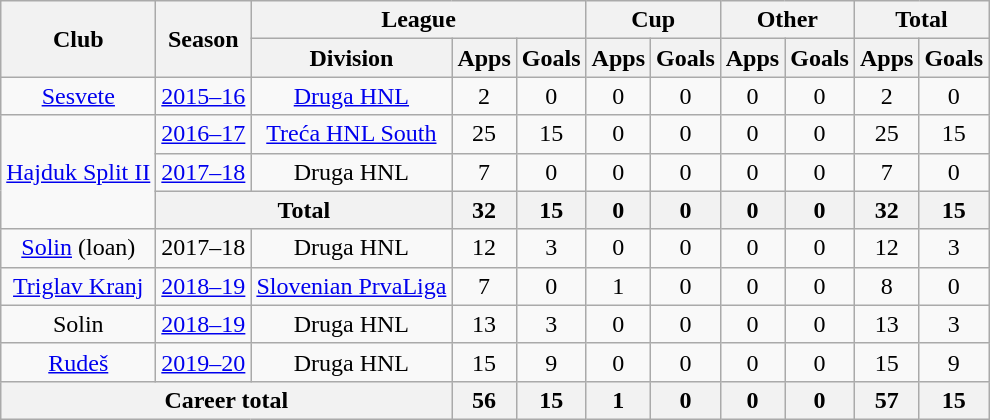<table class="wikitable" style="text-align: center">
<tr>
<th rowspan="2">Club</th>
<th rowspan="2">Season</th>
<th colspan="3">League</th>
<th colspan="2">Cup</th>
<th colspan="2">Other</th>
<th colspan="2">Total</th>
</tr>
<tr>
<th>Division</th>
<th>Apps</th>
<th>Goals</th>
<th>Apps</th>
<th>Goals</th>
<th>Apps</th>
<th>Goals</th>
<th>Apps</th>
<th>Goals</th>
</tr>
<tr>
<td><a href='#'>Sesvete</a></td>
<td><a href='#'>2015–16</a></td>
<td rowspan="1"><a href='#'>Druga HNL</a></td>
<td>2</td>
<td>0</td>
<td>0</td>
<td>0</td>
<td>0</td>
<td>0</td>
<td>2</td>
<td>0</td>
</tr>
<tr>
<td rowspan="3"><a href='#'>Hajduk Split II</a></td>
<td><a href='#'>2016–17</a></td>
<td><a href='#'>Treća HNL South</a></td>
<td>25</td>
<td>15</td>
<td>0</td>
<td>0</td>
<td>0</td>
<td>0</td>
<td>25</td>
<td>15</td>
</tr>
<tr>
<td><a href='#'>2017–18</a></td>
<td>Druga HNL</td>
<td>7</td>
<td>0</td>
<td>0</td>
<td>0</td>
<td>0</td>
<td>0</td>
<td>7</td>
<td>0</td>
</tr>
<tr>
<th colspan="2">Total</th>
<th>32</th>
<th>15</th>
<th>0</th>
<th>0</th>
<th>0</th>
<th>0</th>
<th>32</th>
<th>15</th>
</tr>
<tr>
<td><a href='#'>Solin</a> (loan)</td>
<td>2017–18</td>
<td>Druga HNL</td>
<td>12</td>
<td>3</td>
<td>0</td>
<td>0</td>
<td>0</td>
<td>0</td>
<td>12</td>
<td>3</td>
</tr>
<tr>
<td><a href='#'>Triglav Kranj</a></td>
<td><a href='#'>2018–19</a></td>
<td><a href='#'>Slovenian PrvaLiga</a></td>
<td>7</td>
<td>0</td>
<td>1</td>
<td>0</td>
<td>0</td>
<td>0</td>
<td>8</td>
<td>0</td>
</tr>
<tr>
<td>Solin</td>
<td><a href='#'>2018–19</a></td>
<td>Druga HNL</td>
<td>13</td>
<td>3</td>
<td>0</td>
<td>0</td>
<td>0</td>
<td>0</td>
<td>13</td>
<td>3</td>
</tr>
<tr>
<td><a href='#'>Rudeš</a></td>
<td><a href='#'>2019–20</a></td>
<td>Druga HNL</td>
<td>15</td>
<td>9</td>
<td>0</td>
<td>0</td>
<td>0</td>
<td>0</td>
<td>15</td>
<td>9</td>
</tr>
<tr>
<th colspan=3>Career total</th>
<th>56</th>
<th>15</th>
<th>1</th>
<th>0</th>
<th>0</th>
<th>0</th>
<th>57</th>
<th>15</th>
</tr>
</table>
